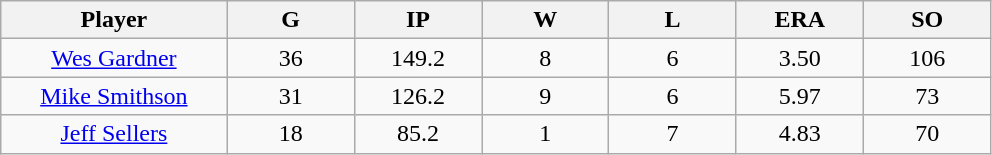<table class="wikitable sortable">
<tr>
<th bgcolor="#DDDDFF" width="16%">Player</th>
<th bgcolor="#DDDDFF" width="9%">G</th>
<th bgcolor="#DDDDFF" width="9%">IP</th>
<th bgcolor="#DDDDFF" width="9%">W</th>
<th bgcolor="#DDDDFF" width="9%">L</th>
<th bgcolor="#DDDDFF" width="9%">ERA</th>
<th bgcolor="#DDDDFF" width="9%">SO</th>
</tr>
<tr align="center">
<td><a href='#'>Wes Gardner</a></td>
<td>36</td>
<td>149.2</td>
<td>8</td>
<td>6</td>
<td>3.50</td>
<td>106</td>
</tr>
<tr align="center">
<td><a href='#'>Mike Smithson</a></td>
<td>31</td>
<td>126.2</td>
<td>9</td>
<td>6</td>
<td>5.97</td>
<td>73</td>
</tr>
<tr align="center">
<td><a href='#'>Jeff Sellers</a></td>
<td>18</td>
<td>85.2</td>
<td>1</td>
<td>7</td>
<td>4.83</td>
<td>70</td>
</tr>
</table>
